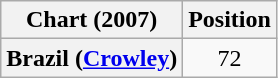<table class="wikitable plainrowheaders" style="text-align:center">
<tr>
<th>Chart (2007)</th>
<th>Position</th>
</tr>
<tr>
<th scope="row">Brazil (<a href='#'>Crowley</a>)</th>
<td style="text-align:center;">72</td>
</tr>
</table>
